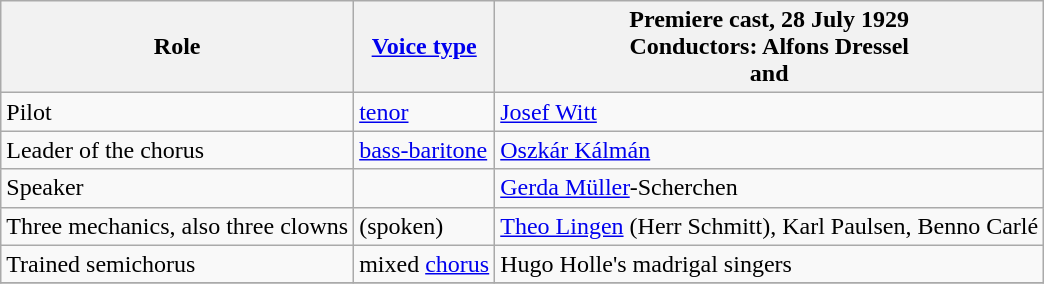<table class="wikitable">
<tr>
<th>Role</th>
<th><a href='#'>Voice type</a></th>
<th>Premiere cast, 28 July 1929<br>Conductors: Alfons Dressel<br>and </th>
</tr>
<tr>
<td>Pilot</td>
<td><a href='#'>tenor</a></td>
<td><a href='#'>Josef Witt</a></td>
</tr>
<tr>
<td>Leader of the chorus</td>
<td><a href='#'>bass-baritone</a></td>
<td><a href='#'>Oszkár Kálmán</a></td>
</tr>
<tr>
<td>Speaker</td>
<td></td>
<td><a href='#'>Gerda Müller</a>-Scherchen</td>
</tr>
<tr>
<td>Three mechanics, also three clowns</td>
<td>(spoken)</td>
<td><a href='#'>Theo Lingen</a> (Herr Schmitt), Karl Paulsen, Benno Carlé</td>
</tr>
<tr>
<td>Trained semichorus</td>
<td>mixed <a href='#'>chorus</a></td>
<td>Hugo Holle's madrigal singers</td>
</tr>
<tr>
</tr>
</table>
